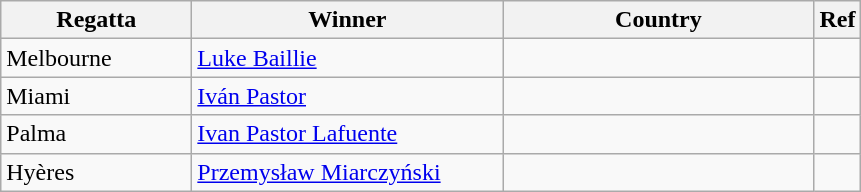<table class="wikitable">
<tr>
<th width=120>Regatta</th>
<th width=200px>Winner</th>
<th width=200px>Country</th>
<th>Ref</th>
</tr>
<tr>
<td>Melbourne</td>
<td><a href='#'>Luke Baillie</a></td>
<td></td>
<td></td>
</tr>
<tr>
<td>Miami</td>
<td><a href='#'>Iván Pastor</a></td>
<td></td>
<td></td>
</tr>
<tr>
<td>Palma</td>
<td><a href='#'>Ivan Pastor Lafuente</a></td>
<td></td>
<td></td>
</tr>
<tr>
<td>Hyères</td>
<td><a href='#'>Przemysław Miarczyński</a></td>
<td></td>
<td></td>
</tr>
</table>
